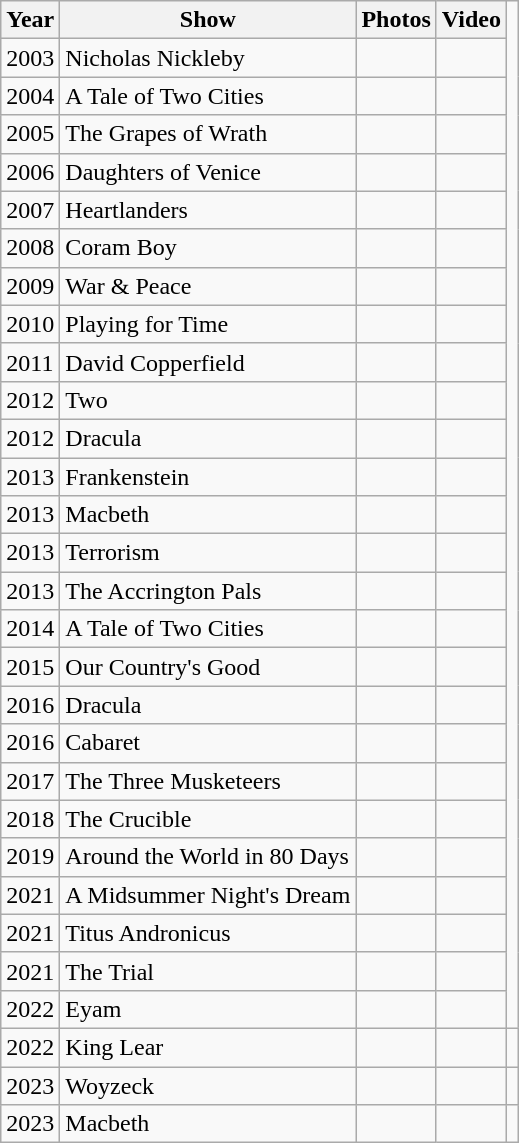<table class="wikitable">
<tr>
<th>Year</th>
<th>Show</th>
<th>Photos</th>
<th>Video</th>
</tr>
<tr>
<td>2003</td>
<td>Nicholas Nickleby</td>
<td></td>
<td></td>
</tr>
<tr>
<td>2004</td>
<td>A Tale of Two Cities</td>
<td></td>
<td></td>
</tr>
<tr>
<td>2005</td>
<td>The Grapes of Wrath</td>
<td></td>
<td></td>
</tr>
<tr>
<td>2006</td>
<td>Daughters of Venice</td>
<td></td>
<td></td>
</tr>
<tr>
<td>2007</td>
<td>Heartlanders</td>
<td></td>
<td></td>
</tr>
<tr>
<td>2008</td>
<td>Coram Boy</td>
<td></td>
<td></td>
</tr>
<tr>
<td>2009</td>
<td>War & Peace</td>
<td></td>
<td></td>
</tr>
<tr>
<td>2010</td>
<td>Playing for Time</td>
<td></td>
<td></td>
</tr>
<tr>
<td>2011</td>
<td>David Copperfield</td>
<td></td>
<td></td>
</tr>
<tr>
<td>2012</td>
<td>Two</td>
<td></td>
<td></td>
</tr>
<tr>
<td>2012</td>
<td>Dracula</td>
<td></td>
<td></td>
</tr>
<tr>
<td>2013</td>
<td>Frankenstein</td>
<td></td>
<td></td>
</tr>
<tr>
<td>2013</td>
<td>Macbeth</td>
<td></td>
<td></td>
</tr>
<tr>
<td>2013</td>
<td>Terrorism</td>
<td></td>
<td></td>
</tr>
<tr>
<td>2013</td>
<td>The Accrington Pals</td>
<td></td>
<td></td>
</tr>
<tr>
<td>2014</td>
<td>A Tale of Two Cities</td>
<td></td>
<td></td>
</tr>
<tr>
<td>2015</td>
<td>Our Country's Good</td>
<td></td>
<td></td>
</tr>
<tr>
<td>2016</td>
<td>Dracula</td>
<td></td>
<td></td>
</tr>
<tr>
<td>2016</td>
<td>Cabaret</td>
<td></td>
<td></td>
</tr>
<tr>
<td>2017</td>
<td>The Three Musketeers</td>
<td></td>
<td></td>
</tr>
<tr>
<td>2018</td>
<td>The Crucible</td>
<td></td>
<td></td>
</tr>
<tr>
<td>2019</td>
<td>Around the World in 80 Days</td>
<td></td>
<td></td>
</tr>
<tr>
<td>2021</td>
<td>A Midsummer Night's Dream</td>
<td></td>
<td></td>
</tr>
<tr>
<td>2021</td>
<td>Titus Andronicus</td>
<td></td>
<td></td>
</tr>
<tr>
<td>2021</td>
<td>The Trial</td>
<td></td>
<td></td>
</tr>
<tr>
<td>2022</td>
<td>Eyam</td>
<td></td>
<td></td>
</tr>
<tr>
<td>2022</td>
<td>King Lear</td>
<td></td>
<td></td>
<td></td>
</tr>
<tr>
<td>2023</td>
<td>Woyzeck</td>
<td></td>
<td></td>
<td></td>
</tr>
<tr>
<td>2023</td>
<td>Macbeth</td>
<td></td>
<td></td>
</tr>
</table>
